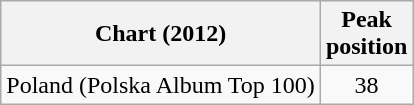<table class="wikitable sortable">
<tr>
<th>Chart (2012)</th>
<th>Peak<br>position</th>
</tr>
<tr>
<td>Poland (Polska Album Top 100)</td>
<td align="center">38</td>
</tr>
</table>
